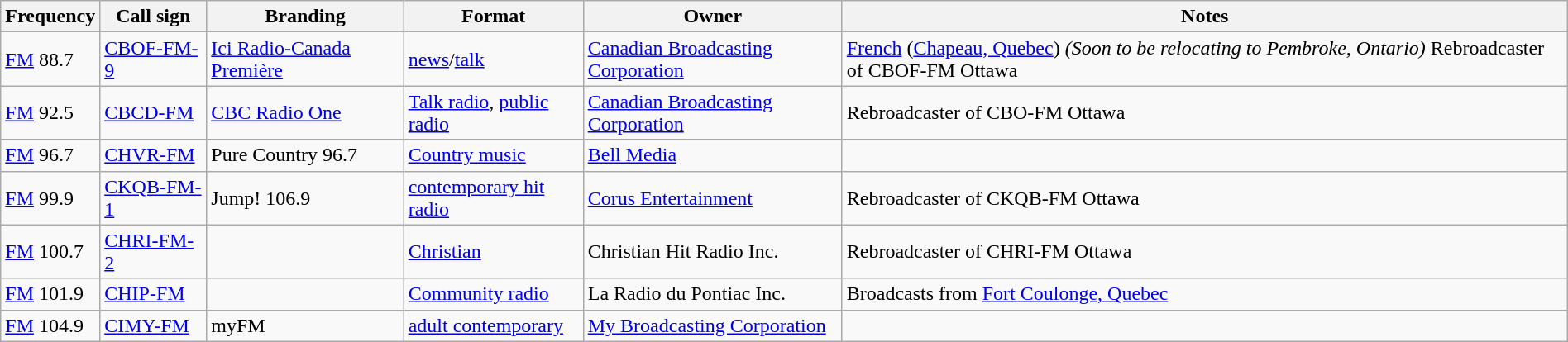<table class="wikitable sortable"  width="100%">
<tr>
<th>Frequency</th>
<th>Call sign</th>
<th>Branding</th>
<th>Format</th>
<th>Owner</th>
<th>Notes</th>
</tr>
<tr>
<td><a href='#'>FM</a> 88.7</td>
<td><a href='#'>CBOF-FM-9</a></td>
<td><a href='#'>Ici Radio-Canada Première</a></td>
<td><a href='#'>news</a>/<a href='#'>talk</a></td>
<td><a href='#'>Canadian Broadcasting Corporation</a></td>
<td><a href='#'>French</a> (<a href='#'>Chapeau, Quebec</a>) <em>(Soon to be relocating to Pembroke, Ontario)</em> Rebroadcaster of CBOF-FM Ottawa</td>
</tr>
<tr>
<td><a href='#'>FM</a> 92.5</td>
<td><a href='#'>CBCD-FM</a></td>
<td><a href='#'>CBC Radio One</a></td>
<td><a href='#'>Talk radio</a>, <a href='#'>public radio</a></td>
<td><a href='#'>Canadian Broadcasting Corporation</a></td>
<td>Rebroadcaster of CBO-FM Ottawa</td>
</tr>
<tr>
<td><a href='#'>FM</a> 96.7</td>
<td><a href='#'>CHVR-FM</a></td>
<td>Pure Country 96.7</td>
<td><a href='#'>Country music</a></td>
<td><a href='#'>Bell Media</a></td>
<td></td>
</tr>
<tr>
<td><a href='#'>FM</a> 99.9</td>
<td><a href='#'>CKQB-FM-1</a></td>
<td>Jump! 106.9</td>
<td><a href='#'>contemporary hit radio</a></td>
<td><a href='#'>Corus Entertainment</a></td>
<td>Rebroadcaster of CKQB-FM Ottawa</td>
</tr>
<tr>
<td><a href='#'>FM</a> 100.7</td>
<td><a href='#'>CHRI-FM-2</a></td>
<td></td>
<td><a href='#'>Christian</a></td>
<td>Christian Hit Radio Inc.</td>
<td>Rebroadcaster of CHRI-FM Ottawa</td>
</tr>
<tr>
<td><a href='#'>FM</a> 101.9</td>
<td><a href='#'>CHIP-FM</a></td>
<td></td>
<td><a href='#'>Community radio</a></td>
<td>La Radio du Pontiac Inc.</td>
<td>Broadcasts from <a href='#'>Fort Coulonge, Quebec</a></td>
</tr>
<tr>
<td><a href='#'>FM</a> 104.9</td>
<td><a href='#'>CIMY-FM</a></td>
<td>myFM</td>
<td><a href='#'>adult contemporary</a></td>
<td><a href='#'>My Broadcasting Corporation</a></td>
<td></td>
</tr>
</table>
